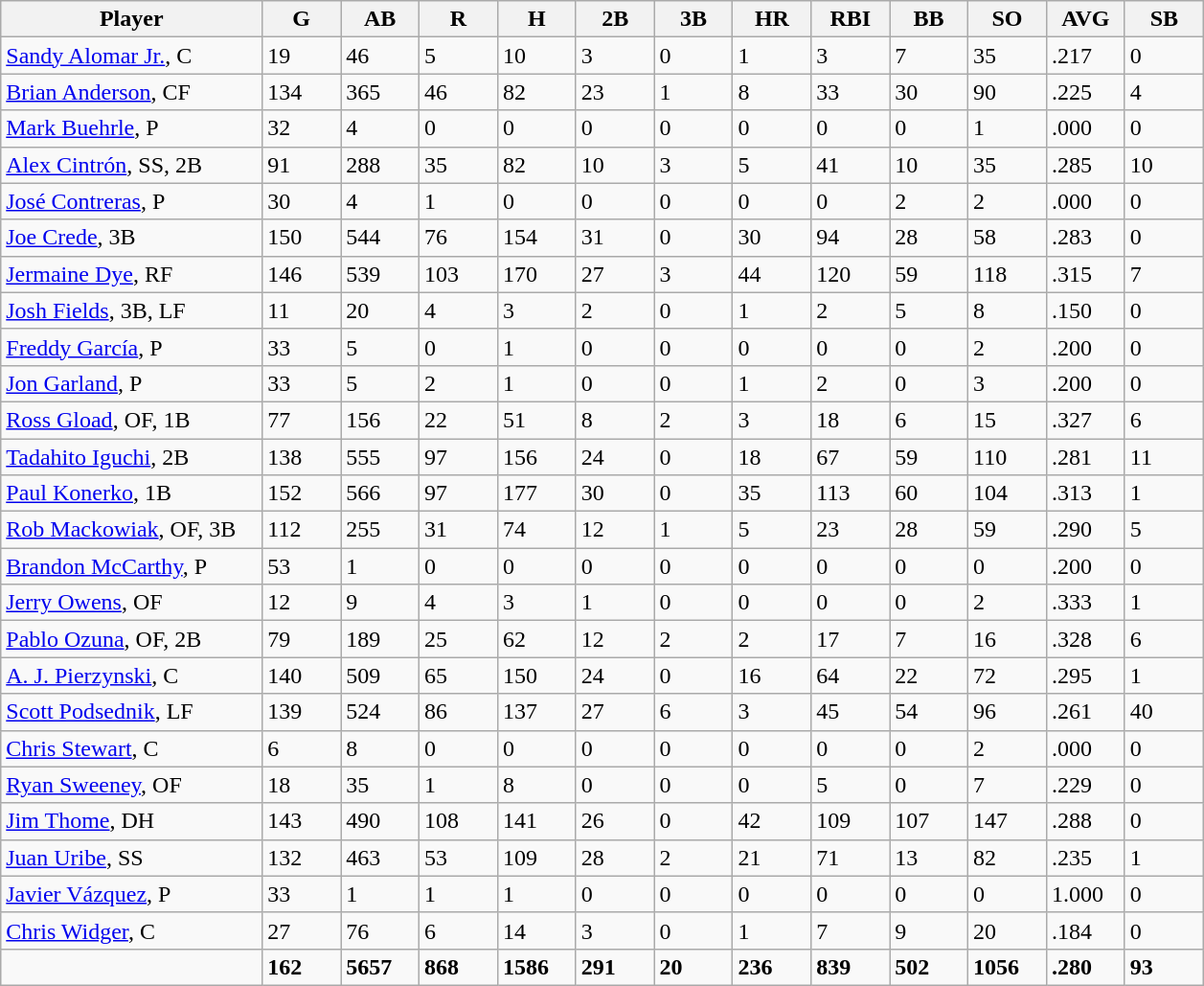<table class="wikitable sortable">
<tr>
<th bgcolor="#DDDDFF" width="20%">Player</th>
<th bgcolor="#DDDDFF" width="6%">G</th>
<th bgcolor="#DDDDFF" width="6%">AB</th>
<th bgcolor="#DDDDFF" width="6%">R</th>
<th bgcolor="#DDDDFF" width="6%">H</th>
<th bgcolor="#DDDDFF" width="6%">2B</th>
<th bgcolor="#DDDDFF" width="6%">3B</th>
<th bgcolor="#DDDDFF" width="6%">HR</th>
<th bgcolor="#DDDDFF" width="6%">RBI</th>
<th bgcolor="#DDDDFF" width="6%">BB</th>
<th bgcolor="#DDDDFF" width="6%">SO</th>
<th bgcolor="#DDDDFF" width="6%">AVG</th>
<th bgcolor="#DDDDFF" width="6%">SB</th>
</tr>
<tr>
<td><a href='#'>Sandy Alomar Jr.</a>, C</td>
<td>19</td>
<td>46</td>
<td>5</td>
<td>10</td>
<td>3</td>
<td>0</td>
<td>1</td>
<td>3</td>
<td>7</td>
<td>35</td>
<td>.217</td>
<td>0</td>
</tr>
<tr>
<td><a href='#'>Brian Anderson</a>, CF</td>
<td>134</td>
<td>365</td>
<td>46</td>
<td>82</td>
<td>23</td>
<td>1</td>
<td>8</td>
<td>33</td>
<td>30</td>
<td>90</td>
<td>.225</td>
<td>4</td>
</tr>
<tr>
<td><a href='#'>Mark Buehrle</a>, P</td>
<td>32</td>
<td>4</td>
<td>0</td>
<td>0</td>
<td>0</td>
<td>0</td>
<td>0</td>
<td>0</td>
<td>0</td>
<td>1</td>
<td>.000</td>
<td>0</td>
</tr>
<tr>
<td><a href='#'>Alex Cintrón</a>, SS, 2B</td>
<td>91</td>
<td>288</td>
<td>35</td>
<td>82</td>
<td>10</td>
<td>3</td>
<td>5</td>
<td>41</td>
<td>10</td>
<td>35</td>
<td>.285</td>
<td>10</td>
</tr>
<tr>
<td><a href='#'>José Contreras</a>, P</td>
<td>30</td>
<td>4</td>
<td>1</td>
<td>0</td>
<td>0</td>
<td>0</td>
<td>0</td>
<td>0</td>
<td>2</td>
<td>2</td>
<td>.000</td>
<td>0</td>
</tr>
<tr>
<td><a href='#'>Joe Crede</a>, 3B</td>
<td>150</td>
<td>544</td>
<td>76</td>
<td>154</td>
<td>31</td>
<td>0</td>
<td>30</td>
<td>94</td>
<td>28</td>
<td>58</td>
<td>.283</td>
<td>0</td>
</tr>
<tr>
<td><a href='#'>Jermaine Dye</a>, RF</td>
<td>146</td>
<td>539</td>
<td>103</td>
<td>170</td>
<td>27</td>
<td>3</td>
<td>44</td>
<td>120</td>
<td>59</td>
<td>118</td>
<td>.315</td>
<td>7</td>
</tr>
<tr>
<td><a href='#'>Josh Fields</a>, 3B, LF</td>
<td>11</td>
<td>20</td>
<td>4</td>
<td>3</td>
<td>2</td>
<td>0</td>
<td>1</td>
<td>2</td>
<td>5</td>
<td>8</td>
<td>.150</td>
<td>0</td>
</tr>
<tr>
<td><a href='#'>Freddy García</a>, P</td>
<td>33</td>
<td>5</td>
<td>0</td>
<td>1</td>
<td>0</td>
<td>0</td>
<td>0</td>
<td>0</td>
<td>0</td>
<td>2</td>
<td>.200</td>
<td>0</td>
</tr>
<tr>
<td><a href='#'>Jon Garland</a>, P</td>
<td>33</td>
<td>5</td>
<td>2</td>
<td>1</td>
<td>0</td>
<td>0</td>
<td>1</td>
<td>2</td>
<td>0</td>
<td>3</td>
<td>.200</td>
<td>0</td>
</tr>
<tr>
<td><a href='#'>Ross Gload</a>, OF, 1B</td>
<td>77</td>
<td>156</td>
<td>22</td>
<td>51</td>
<td>8</td>
<td>2</td>
<td>3</td>
<td>18</td>
<td>6</td>
<td>15</td>
<td>.327</td>
<td>6</td>
</tr>
<tr>
<td><a href='#'>Tadahito Iguchi</a>, 2B</td>
<td>138</td>
<td>555</td>
<td>97</td>
<td>156</td>
<td>24</td>
<td>0</td>
<td>18</td>
<td>67</td>
<td>59</td>
<td>110</td>
<td>.281</td>
<td>11</td>
</tr>
<tr>
<td><a href='#'>Paul Konerko</a>, 1B</td>
<td>152</td>
<td>566</td>
<td>97</td>
<td>177</td>
<td>30</td>
<td>0</td>
<td>35</td>
<td>113</td>
<td>60</td>
<td>104</td>
<td>.313</td>
<td>1</td>
</tr>
<tr>
<td><a href='#'>Rob Mackowiak</a>, OF, 3B</td>
<td>112</td>
<td>255</td>
<td>31</td>
<td>74</td>
<td>12</td>
<td>1</td>
<td>5</td>
<td>23</td>
<td>28</td>
<td>59</td>
<td>.290</td>
<td>5</td>
</tr>
<tr>
<td><a href='#'>Brandon McCarthy</a>, P</td>
<td>53</td>
<td>1</td>
<td>0</td>
<td>0</td>
<td>0</td>
<td>0</td>
<td>0</td>
<td>0</td>
<td>0</td>
<td>0</td>
<td>.200</td>
<td>0</td>
</tr>
<tr>
<td><a href='#'>Jerry Owens</a>, OF</td>
<td>12</td>
<td>9</td>
<td>4</td>
<td>3</td>
<td>1</td>
<td>0</td>
<td>0</td>
<td>0</td>
<td>0</td>
<td>2</td>
<td>.333</td>
<td>1</td>
</tr>
<tr>
<td><a href='#'>Pablo Ozuna</a>, OF, 2B</td>
<td>79</td>
<td>189</td>
<td>25</td>
<td>62</td>
<td>12</td>
<td>2</td>
<td>2</td>
<td>17</td>
<td>7</td>
<td>16</td>
<td>.328</td>
<td>6</td>
</tr>
<tr>
<td><a href='#'>A. J. Pierzynski</a>, C</td>
<td>140</td>
<td>509</td>
<td>65</td>
<td>150</td>
<td>24</td>
<td>0</td>
<td>16</td>
<td>64</td>
<td>22</td>
<td>72</td>
<td>.295</td>
<td>1</td>
</tr>
<tr>
<td><a href='#'>Scott Podsednik</a>, LF</td>
<td>139</td>
<td>524</td>
<td>86</td>
<td>137</td>
<td>27</td>
<td>6</td>
<td>3</td>
<td>45</td>
<td>54</td>
<td>96</td>
<td>.261</td>
<td>40</td>
</tr>
<tr>
<td><a href='#'>Chris Stewart</a>, C</td>
<td>6</td>
<td>8</td>
<td>0</td>
<td>0</td>
<td>0</td>
<td>0</td>
<td>0</td>
<td>0</td>
<td>0</td>
<td>2</td>
<td>.000</td>
<td>0</td>
</tr>
<tr>
<td><a href='#'>Ryan Sweeney</a>, OF</td>
<td>18</td>
<td>35</td>
<td>1</td>
<td>8</td>
<td>0</td>
<td>0</td>
<td>0</td>
<td>5</td>
<td>0</td>
<td>7</td>
<td>.229</td>
<td>0</td>
</tr>
<tr>
<td><a href='#'>Jim Thome</a>, DH</td>
<td>143</td>
<td>490</td>
<td>108</td>
<td>141</td>
<td>26</td>
<td>0</td>
<td>42</td>
<td>109</td>
<td>107</td>
<td>147</td>
<td>.288</td>
<td>0</td>
</tr>
<tr>
<td><a href='#'>Juan Uribe</a>, SS</td>
<td>132</td>
<td>463</td>
<td>53</td>
<td>109</td>
<td>28</td>
<td>2</td>
<td>21</td>
<td>71</td>
<td>13</td>
<td>82</td>
<td>.235</td>
<td>1</td>
</tr>
<tr>
<td><a href='#'>Javier Vázquez</a>, P</td>
<td>33</td>
<td>1</td>
<td>1</td>
<td>1</td>
<td>0</td>
<td>0</td>
<td>0</td>
<td>0</td>
<td>0</td>
<td>0</td>
<td>1.000</td>
<td>0</td>
</tr>
<tr>
<td><a href='#'>Chris Widger</a>, C</td>
<td>27</td>
<td>76</td>
<td>6</td>
<td>14</td>
<td>3</td>
<td>0</td>
<td>1</td>
<td>7</td>
<td>9</td>
<td>20</td>
<td>.184</td>
<td>0</td>
</tr>
<tr class="sortbottom">
<td></td>
<td><strong>162</strong></td>
<td><strong>5657</strong></td>
<td><strong>868</strong></td>
<td><strong>1586</strong></td>
<td><strong>291</strong></td>
<td><strong>20</strong></td>
<td><strong>236</strong></td>
<td><strong>839</strong></td>
<td><strong>502</strong></td>
<td><strong>1056</strong></td>
<td><strong>.280</strong></td>
<td><strong>93</strong></td>
</tr>
</table>
